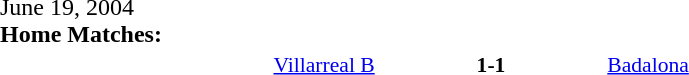<table width=100% cellspacing=1>
<tr>
<th width=20%></th>
<th width=12%></th>
<th width=20%></th>
<th></th>
</tr>
<tr>
<td>June 19, 2004<br><strong>Home Matches:</strong></td>
</tr>
<tr style=font-size:90%>
<td align=right><a href='#'>Villarreal B</a></td>
<td align=center><strong>1-1</strong></td>
<td><a href='#'>Badalona</a></td>
</tr>
</table>
